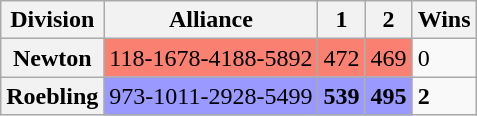<table class="wikitable">
<tr>
<th>Division</th>
<th>Alliance</th>
<th>1</th>
<th>2</th>
<th>Wins</th>
</tr>
<tr>
<th>Newton</th>
<td style="background:salmon">118-1678-4188-5892</td>
<td style="background:salmon">472</td>
<td style="background:salmon">469</td>
<td>0</td>
</tr>
<tr>
<th>Roebling</th>
<td style="background:#9999ff">973-1011-2928-5499</td>
<td style="background:#9999ff"><strong>539</strong></td>
<td style="background:#9999ff"><strong>495</strong></td>
<td><strong>2</strong></td>
</tr>
</table>
